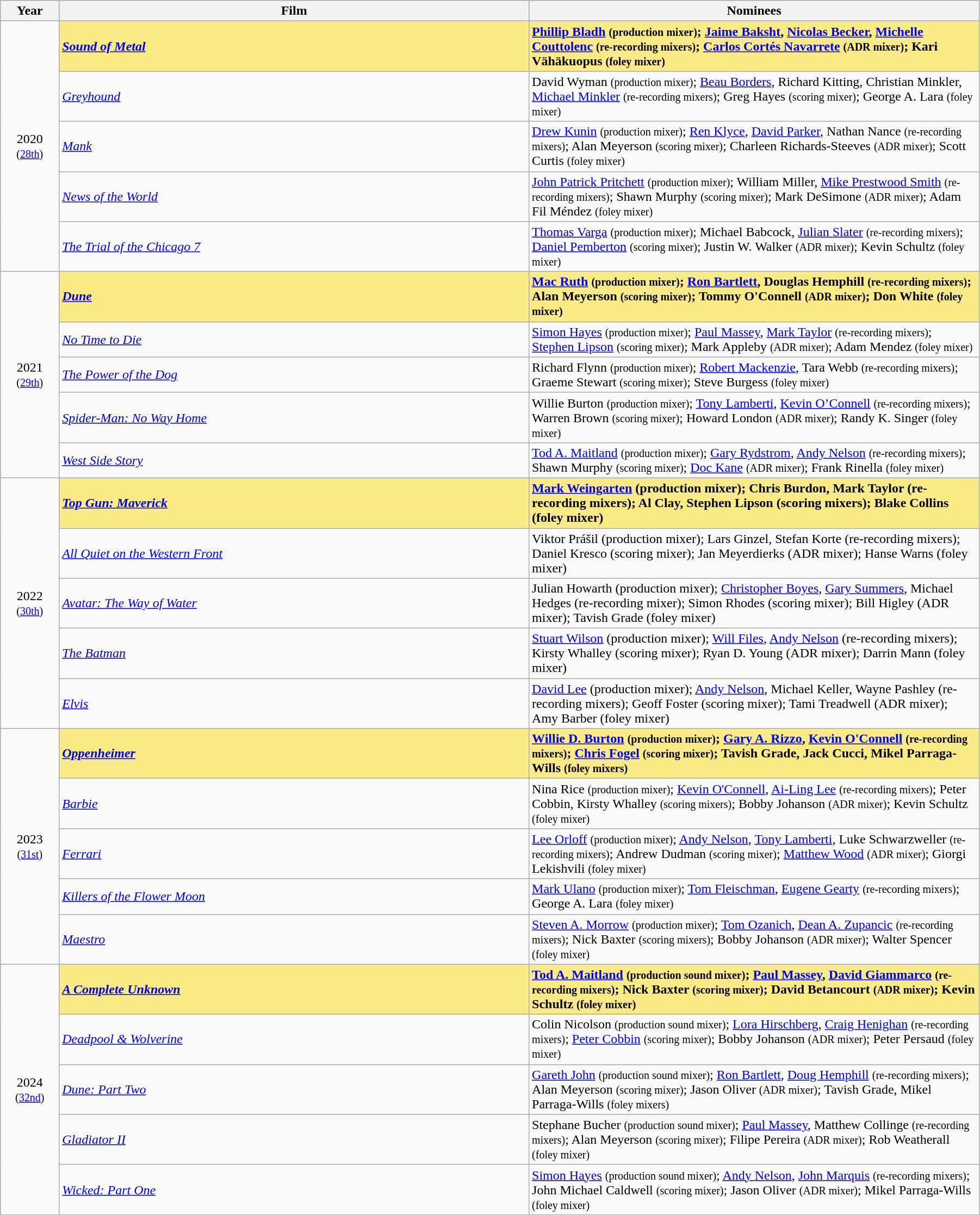<table class="wikitable" width="95%" cellpadding="5">
<tr>
<th width="6%">Year</th>
<th width="48%">Film</th>
<th width="48%">Nominees</th>
</tr>
<tr>
<td rowspan="5" style="text-align:center;">2020 <br><small>(<a href='#'>28th</a>)</small><br></td>
<td style="background:#FAEB86;"><strong><em><a href='#'>Sound of Metal</a></em></strong></td>
<td style="background:#FAEB86;"><strong><a href='#'>Phillip Bladh</a> <small>(production mixer)</small>; <a href='#'>Jaime Baksht</a>, <a href='#'>Nicolas Becker</a>, <a href='#'>Michelle Couttolenc</a> <small>(re-recording mixers)</small>; <a href='#'>Carlos Cortés Navarrete</a> <small>(ADR mixer)</small>; Kari Vähäkuopus <small>(foley mixer)</small></strong></td>
</tr>
<tr>
<td><em><a href='#'>Greyhound</a></em></td>
<td>David Wyman <small>(production mixer)</small>; <a href='#'>Beau Borders</a>, Richard Kitting, Christian Minkler, <a href='#'>Michael Minkler</a> <small>(re-recording mixers)</small>; Greg Hayes <small>(scoring mixer)</small>; George A. Lara <small>(foley mixer)</small></td>
</tr>
<tr>
<td><em><a href='#'>Mank</a></em></td>
<td><a href='#'>Drew Kunin</a> <small>(production mixer)</small>; <a href='#'>Ren Klyce</a>, <a href='#'>David Parker</a>, Nathan Nance <small>(re-recording mixers)</small>; Alan Meyerson <small>(scoring mixer)</small>; Charleen Richards-Steeves <small>(ADR mixer)</small>; Scott Curtis <small>(foley mixer)</small></td>
</tr>
<tr>
<td><em><a href='#'>News of the World</a></em></td>
<td><a href='#'>John Patrick Pritchett</a> <small>(production mixer)</small>; William Miller, <a href='#'>Mike Prestwood Smith</a> <small>(re-recording mixers)</small>; Shawn Murphy <small>(scoring mixer)</small>; Mark DeSimone <small>(ADR mixer)</small>; Adam Fil Méndez <small>(foley mixer)</small></td>
</tr>
<tr>
<td><em><a href='#'>The Trial of the Chicago 7</a></em></td>
<td><a href='#'>Thomas Varga</a> <small>(production mixer)</small>; Michael Babcock, <a href='#'>Julian Slater</a> <small>(re-recording mixers)</small>; <a href='#'>Daniel Pemberton</a> <small>(scoring mixer)</small>; Justin W. Walker <small>(ADR mixer)</small>; Kevin Schultz <small>(foley mixer)</small></td>
</tr>
<tr>
<td rowspan="5" style="text-align:center;">2021 <br><small>(<a href='#'>29th</a>)</small><br></td>
<td style="background:#FAEB86;"><strong><em><a href='#'>Dune</a></em></strong></td>
<td style="background:#FAEB86;"><strong><a href='#'>Mac Ruth</a> <small>(production mixer)</small>; <a href='#'>Ron Bartlett</a>, Douglas Hemphill <small>(re-recording mixers)</small>; Alan Meyerson <small>(scoring mixer)</small>; Tommy O'Connell <small>(ADR mixer)</small>; Don White <small>(foley mixer)</small></strong></td>
</tr>
<tr>
<td><em><a href='#'>No Time to Die</a></em></td>
<td><a href='#'>Simon Hayes</a> <small>(production mixer)</small>; <a href='#'>Paul Massey</a>, <a href='#'>Mark Taylor</a> <small>(re-recording mixers)</small>; <a href='#'>Stephen Lipson</a> <small>(scoring mixer)</small>; Mark Appleby <small>(ADR mixer)</small>; Adam Mendez <small>(foley mixer)</small></td>
</tr>
<tr>
<td><em><a href='#'>The Power of the Dog</a></em></td>
<td>Richard Flynn <small>(production mixer)</small>; <a href='#'>Robert Mackenzie</a>, Tara Webb <small>(re-recording mixers)</small>; Graeme Stewart <small>(scoring mixer)</small>; Steve Burgess <small>(foley mixer)</small></td>
</tr>
<tr>
<td><em><a href='#'>Spider-Man: No Way Home</a></em></td>
<td>Willie Burton <small>(production mixer)</small>; <a href='#'>Tony Lamberti</a>, <a href='#'>Kevin O’Connell</a> <small>(re-recording mixers)</small>; Warren Brown <small>(scoring mixer)</small>; Howard London <small>(ADR mixer)</small>; Randy K. Singer <small>(foley mixer)</small></td>
</tr>
<tr>
<td><em><a href='#'>West Side Story</a></em></td>
<td><a href='#'>Tod A. Maitland</a> <small>(production mixer)</small>; <a href='#'>Gary Rydstrom</a>, <a href='#'>Andy Nelson</a> <small>(re-recording mixers)</small>; Shawn Murphy <small>(scoring mixer)</small>; <a href='#'>Doc Kane</a> <small>(ADR mixer)</small>; Frank Rinella <small>(foley mixer)</small></td>
</tr>
<tr>
<td rowspan="5" style="text-align:center;">2022 <br><small>(<a href='#'>30th</a>)</small><br></td>
<td style="background:#FAEB86;"><strong><em><a href='#'>Top Gun: Maverick</a></em></strong></td>
<td style="background:#FAEB86;"><strong><a href='#'>Mark Weingarten</a> (production mixer); Chris Burdon, Mark Taylor (re-recording mixers); Al Clay, Stephen Lipson (scoring mixers); Blake Collins (foley mixer)</strong></td>
</tr>
<tr>
<td><em><a href='#'>All Quiet on the Western Front</a></em></td>
<td>Viktor Prášil (production mixer); Lars Ginzel,  Stefan Korte (re-recording mixers); Daniel Kresco (scoring mixer); Jan Meyerdierks (ADR mixer); Hanse Warns (foley mixer)</td>
</tr>
<tr>
<td><em><a href='#'>Avatar: The Way of Water</a></em></td>
<td>Julian Howarth (production mixer); <a href='#'>Christopher Boyes</a>, <a href='#'>Gary Summers</a>, Michael Hedges (re-recording mixer); Simon Rhodes (scoring mixer); Bill Higley (ADR mixer); Tavish Grade (foley mixer)</td>
</tr>
<tr>
<td><em><a href='#'>The Batman</a></em></td>
<td><a href='#'>Stuart Wilson</a> (production mixer); <a href='#'>Will Files</a>, <a href='#'>Andy Nelson</a> (re-recording mixers); Kirsty Whalley (scoring mixer); Ryan D. Young (ADR mixer); Darrin Mann (foley mixer)</td>
</tr>
<tr>
<td><em><a href='#'>Elvis</a></em></td>
<td><a href='#'>David Lee</a> (production mixer); <a href='#'>Andy Nelson</a>, Michael Keller, Wayne Pashley (re-recording mixers); Geoff Foster (scoring mixer); Tami Treadwell (ADR mixer); Amy Barber (foley mixer)</td>
</tr>
<tr>
<td rowspan="5" style="text-align:center;">2023 <br><small>(<a href='#'>31st</a>)</small><br></td>
<td style="background:#FAEB86;"><strong><em><a href='#'>Oppenheimer</a></em></strong></td>
<td style="background:#FAEB86;"><strong><a href='#'>Willie D. Burton</a> <small>(production mixer)</small>; <a href='#'>Gary A. Rizzo</a>, <a href='#'>Kevin O'Connell</a> <small>(re-recording mixers)</small>; <a href='#'>Chris Fogel</a> <small>(scoring mixer)</small>; Tavish Grade, Jack Cucci, Mikel Parraga-Wills <small>(foley mixers)</small></strong></td>
</tr>
<tr>
<td><em><a href='#'>Barbie</a></em></td>
<td>Nina Rice <small>(production mixer)</small>; <a href='#'>Kevin O'Connell</a>, <a href='#'>Ai-Ling Lee</a> <small>(re-recording mixers)</small>; Peter Cobbin, Kirsty Whalley <small>(scoring mixers)</small>; Bobby Johanson <small>(ADR mixer)</small>; Kevin Schultz <small>(foley mixer)</small></td>
</tr>
<tr>
<td><em><a href='#'>Ferrari</a></em></td>
<td><a href='#'>Lee Orloff</a> <small>(production mixer)</small>; <a href='#'>Andy Nelson</a>, <a href='#'>Tony Lamberti</a>, Luke Schwarzweller <small>(re-recording mixers)</small>; Andrew Dudman <small>(scoring mixer)</small>; <a href='#'>Matthew Wood</a> <small>(ADR mixer)</small>; Giorgi Lekishvili <small>(foley mixer)</small></td>
</tr>
<tr>
<td><em><a href='#'>Killers of the Flower Moon</a></em></td>
<td><a href='#'>Mark Ulano</a> <small>(production mixer)</small>; <a href='#'>Tom Fleischman</a>, <a href='#'>Eugene Gearty</a> <small>(re-recording mixers)</small>; George A. Lara <small>(foley mixer)</small></td>
</tr>
<tr>
<td><em><a href='#'>Maestro</a></em></td>
<td><a href='#'>Steven A. Morrow</a> <small>(production mixer)</small>; <a href='#'>Tom Ozanich</a>, <a href='#'>Dean A. Zupancic</a> <small>(re-recording mixers)</small>; Nick Baxter <small>(scoring mixers)</small>; Bobby Johanson <small>(ADR mixer)</small>; Walter Spencer <small>(foley mixer)</small></td>
</tr>
<tr>
<td rowspan="5" style="text-align:center;">2024 <br><small>(<a href='#'>32nd</a>)</small><br></td>
<td style="background:#FAEB86;"><strong><em><a href='#'>A Complete Unknown</a></em></strong></td>
<td style="background:#FAEB86;"><strong><a href='#'>Tod A. Maitland</a> <small>(production sound mixer)</small>; <a href='#'>Paul Massey</a>, <a href='#'>David Giammarco</a> <small>(re-recording mixers)</small>; Nick Baxter <small>(scoring mixer)</small>; David Betancourt <small>(ADR mixer)</small>; Kevin Schultz <small>(foley mixer)</small></strong></td>
</tr>
<tr>
<td><em><a href='#'>Deadpool & Wolverine</a></em></td>
<td>Colin Nicolson <small>(production sound mixer)</small>; <a href='#'>Lora Hirschberg</a>, <a href='#'>Craig Henighan</a> <small>(re-recording mixers)</small>; <a href='#'>Peter Cobbin</a> <small>(scoring mixer)</small>; Bobby Johanson <small>(ADR mixer)</small>; Peter Persaud <small>(foley mixer)</small></td>
</tr>
<tr>
<td><em><a href='#'>Dune: Part Two</a></em></td>
<td><a href='#'>Gareth John</a> <small>(production sound mixer)</small>; <a href='#'>Ron Bartlett</a>, <a href='#'>Doug Hemphill</a> <small>(re-recording mixers)</small>; Alan Meyerson <small>(scoring mixer)</small>; Jason Oliver <small>(ADR mixer)</small>; Tavish Grade, Mikel Parraga-Wills <small>(foley mixers)</small></td>
</tr>
<tr>
<td><em><a href='#'>Gladiator II</a></em></td>
<td>Stephane Bucher <small>(production sound mixer)</small>; <a href='#'>Paul Massey</a>, Matthew Collinge <small>(re-recording mixers)</small>; Alan Meyerson <small>(scoring mixer)</small>; Filipe Pereira <small>(ADR mixer)</small>; Rob Weatherall <small>(foley mixer)</small></td>
</tr>
<tr>
<td><em><a href='#'>Wicked: Part One</a></em></td>
<td><a href='#'>Simon Hayes</a> <small>(production sound mixer)</small>; <a href='#'>Andy Nelson</a>, <a href='#'>John Marquis</a> <small>(re-recording mixers)</small>; John Michael Caldwell <small>(scoring mixer)</small>; Jason Oliver <small>(ADR mixer)</small>; Mikel Parraga-Wills <small>(foley mixer)</small></td>
</tr>
<tr>
</tr>
</table>
